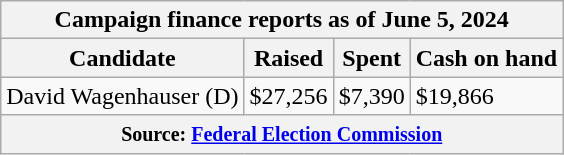<table class="wikitable sortable">
<tr>
<th colspan=4>Campaign finance reports as of June 5, 2024</th>
</tr>
<tr style="text-align:center;">
<th>Candidate</th>
<th>Raised</th>
<th>Spent</th>
<th>Cash on hand</th>
</tr>
<tr>
<td>David Wagenhauser (D)</td>
<td>$27,256</td>
<td>$7,390</td>
<td>$19,866</td>
</tr>
<tr>
<th colspan="4"><small>Source: <a href='#'>Federal Election Commission</a></small></th>
</tr>
</table>
